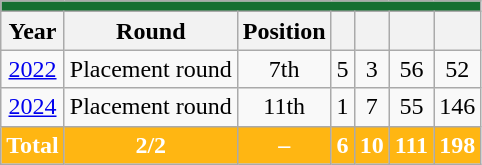<table class="wikitable" style="text-align: center;">
<tr>
<th style="background:#166F31;" colspan="7"><a href='#'></a></th>
</tr>
<tr>
<th>Year</th>
<th>Round</th>
<th>Position</th>
<th></th>
<th></th>
<th></th>
<th></th>
</tr>
<tr>
<td> <a href='#'>2022</a></td>
<td>Placement round</td>
<td>7th</td>
<td>5</td>
<td>3</td>
<td>56</td>
<td>52</td>
</tr>
<tr>
<td> <a href='#'>2024</a></td>
<td>Placement round</td>
<td>11th</td>
<td>1</td>
<td>7</td>
<td>55</td>
<td>146</td>
</tr>
<tr>
<th style="color:white; background:#FFB612;">Total</th>
<th style="color:white; background:#FFB612;">2/2</th>
<th style="color:white; background:#FFB612;">–</th>
<th style="color:white; background:#FFB612;">6</th>
<th style="color:white; background:#FFB612;">10</th>
<th style="color:white; background:#FFB612;">111</th>
<th style="color:white; background:#FFB612;">198</th>
</tr>
</table>
